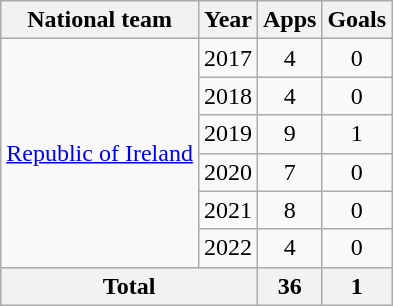<table class="wikitable" style="text-align:center">
<tr>
<th>National team</th>
<th>Year</th>
<th>Apps</th>
<th>Goals</th>
</tr>
<tr>
<td rowspan="6"><a href='#'>Republic of Ireland</a></td>
<td>2017</td>
<td>4</td>
<td>0</td>
</tr>
<tr>
<td>2018</td>
<td>4</td>
<td>0</td>
</tr>
<tr>
<td>2019</td>
<td>9</td>
<td>1</td>
</tr>
<tr>
<td>2020</td>
<td>7</td>
<td>0</td>
</tr>
<tr>
<td>2021</td>
<td>8</td>
<td>0</td>
</tr>
<tr>
<td>2022</td>
<td>4</td>
<td>0</td>
</tr>
<tr>
<th colspan="2">Total</th>
<th>36</th>
<th>1</th>
</tr>
</table>
